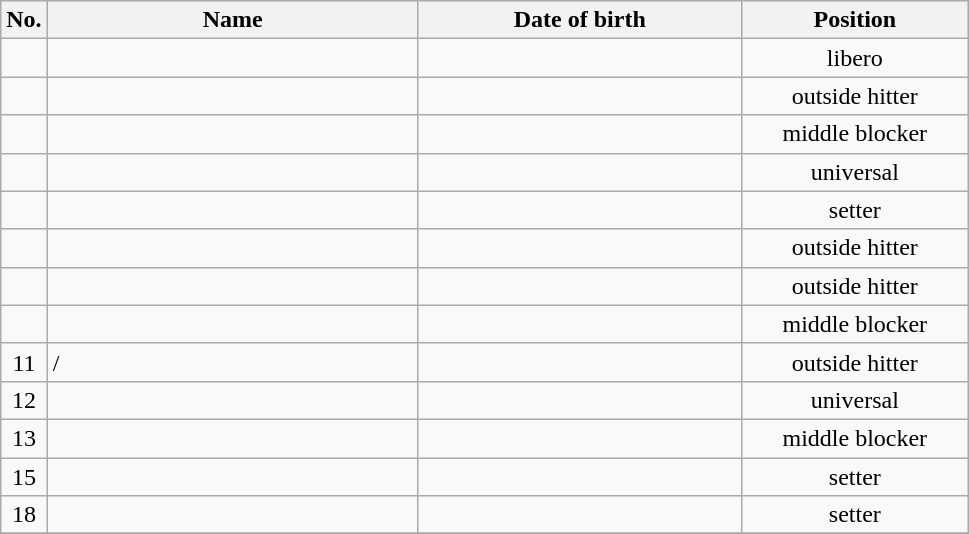<table class="wikitable sortable" style="font-size:100%; text-align:center;">
<tr>
<th>No.</th>
<th style="width:15em">Name</th>
<th style="width:13em">Date of birth</th>
<th style="width:9em">Position</th>
</tr>
<tr>
<td></td>
<td align=left> </td>
<td align=right></td>
<td>libero</td>
</tr>
<tr>
<td></td>
<td align=left> </td>
<td align=right></td>
<td>outside hitter</td>
</tr>
<tr>
<td></td>
<td align=left>  </td>
<td align=right></td>
<td>middle blocker</td>
</tr>
<tr>
<td></td>
<td align=left> </td>
<td align=right></td>
<td>universal</td>
</tr>
<tr>
<td></td>
<td align=left> </td>
<td align=right></td>
<td>setter</td>
</tr>
<tr>
<td></td>
<td align=left> </td>
<td align=right></td>
<td>outside hitter</td>
</tr>
<tr>
<td></td>
<td align=left> </td>
<td align=right></td>
<td>outside hitter</td>
</tr>
<tr>
<td></td>
<td align=left> </td>
<td align=right></td>
<td>middle blocker</td>
</tr>
<tr>
<td>11</td>
<td align=left>/ </td>
<td align=right></td>
<td>outside hitter</td>
</tr>
<tr>
<td>12</td>
<td align=left> </td>
<td align=right></td>
<td>universal</td>
</tr>
<tr>
<td>13</td>
<td align=left> </td>
<td align=right></td>
<td>middle blocker</td>
</tr>
<tr>
<td>15</td>
<td align=left> </td>
<td align=right></td>
<td>setter</td>
</tr>
<tr>
<td>18</td>
<td align=left> </td>
<td align=right></td>
<td>setter</td>
</tr>
<tr>
</tr>
</table>
